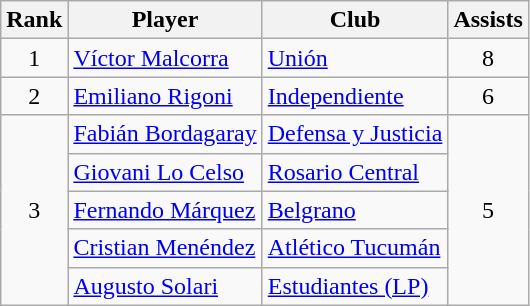<table class="wikitable" border="1">
<tr>
<th>Rank</th>
<th>Player</th>
<th>Club</th>
<th>Assists</th>
</tr>
<tr>
<td align=center>1</td>
<td> <a href='#'>Víctor Malcorra</a></td>
<td><a href='#'>Unión</a></td>
<td align=center>8</td>
</tr>
<tr>
<td align=center>2</td>
<td> <a href='#'>Emiliano Rigoni</a></td>
<td><a href='#'>Independiente</a></td>
<td align=center>6</td>
</tr>
<tr>
<td align=center rowspan=5>3</td>
<td> <a href='#'>Fabián Bordagaray</a></td>
<td><a href='#'>Defensa y Justicia</a></td>
<td align=center rowspan=5>5</td>
</tr>
<tr>
<td> <a href='#'>Giovani Lo Celso</a></td>
<td><a href='#'>Rosario Central</a></td>
</tr>
<tr>
<td> <a href='#'>Fernando Márquez</a></td>
<td><a href='#'>Belgrano</a></td>
</tr>
<tr>
<td> <a href='#'>Cristian Menéndez</a></td>
<td><a href='#'>Atlético Tucumán</a></td>
</tr>
<tr>
<td> <a href='#'>Augusto Solari</a></td>
<td><a href='#'>Estudiantes (LP)</a></td>
</tr>
</table>
